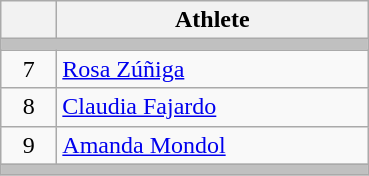<table class="wikitable">
<tr>
<th width="30"></th>
<th width="200">Athlete</th>
</tr>
<tr bgcolor="C0C0C0">
<td colspan=2></td>
</tr>
<tr>
<td align="center">7</td>
<td> <a href='#'>Rosa Zúñiga</a></td>
</tr>
<tr>
<td align="center">8</td>
<td> <a href='#'>Claudia Fajardo</a></td>
</tr>
<tr>
<td align="center">9</td>
<td> <a href='#'>Amanda Mondol</a></td>
</tr>
<tr bgcolor="C0C0C0">
<td colspan=2></td>
</tr>
</table>
